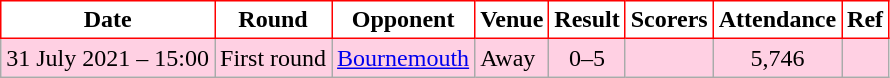<table class="wikitable">
<tr>
<th style="background:#FFFFFF; color:black; border:1px solid red;">Date</th>
<th style="background:#FFFFFF; color:black; border:1px solid red;">Round</th>
<th style="background:#FFFFFF; color:black; border:1px solid red;">Opponent</th>
<th style="background:#FFFFFF; color:black; border:1px solid red;">Venue</th>
<th style="background:#FFFFFF; color:black; border:1px solid red;">Result</th>
<th style="background:#FFFFFF; color:black; border:1px solid red;">Scorers</th>
<th style="background:#FFFFFF; color:black; border:1px solid red;">Attendance</th>
<th style="background:#FFFFFF; color:black; border:1px solid red;">Ref</th>
</tr>
<tr bgcolor = #ffd0e3>
<td>31 July 2021 – 15:00</td>
<td align="left">First round</td>
<td><a href='#'>Bournemouth</a></td>
<td>Away</td>
<td align="center">0–5</td>
<td></td>
<td align="center">5,746</td>
<td align="center"></td>
</tr>
</table>
